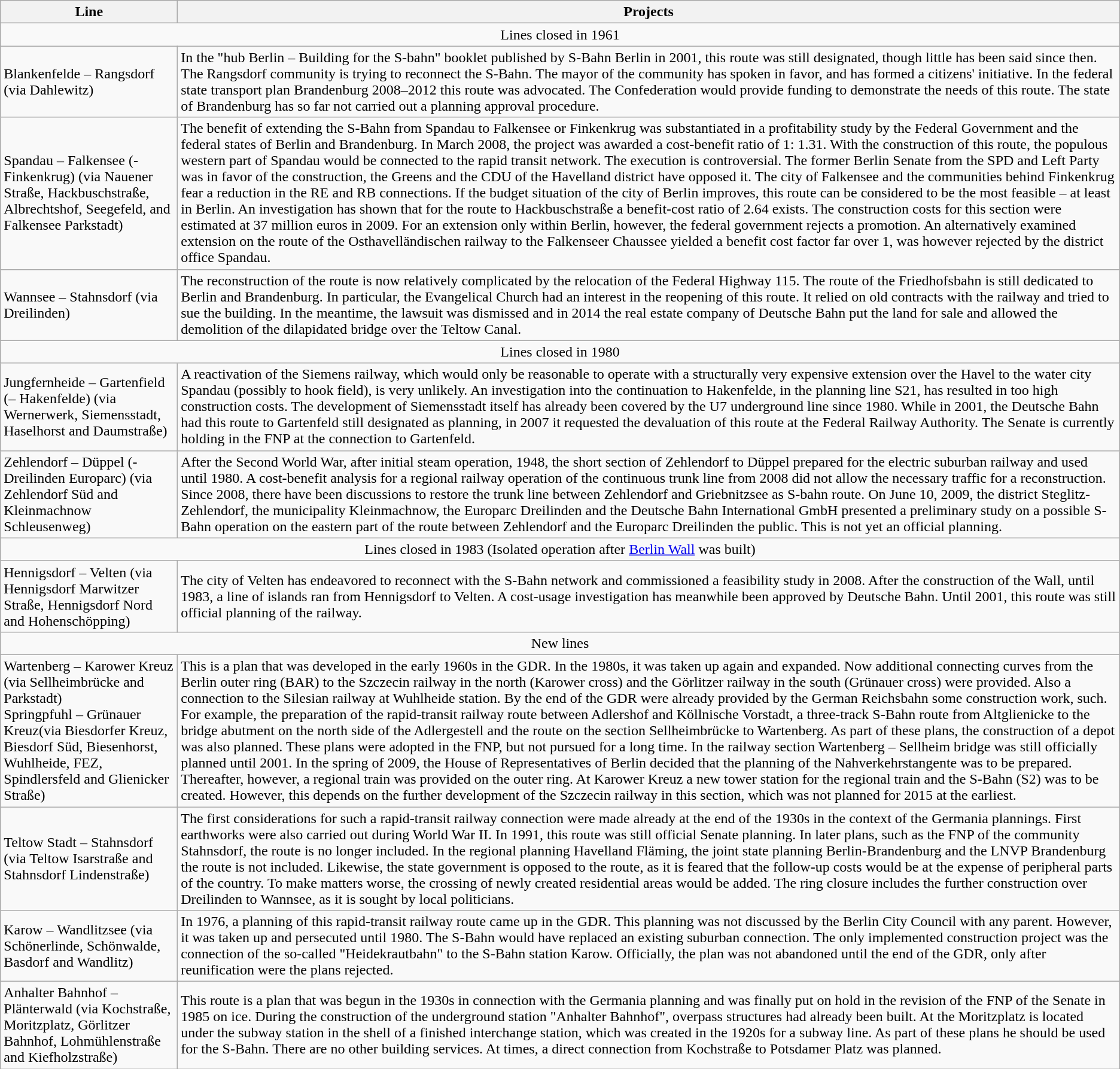<table class="wikitable">
<tr>
<th>Line</th>
<th>Projects</th>
</tr>
<tr>
<td colspan="2" style="text-align:center;">Lines closed in 1961</td>
</tr>
<tr>
<td>Blankenfelde – Rangsdorf (via Dahlewitz)</td>
<td>In the "hub Berlin – Building for the S-bahn" booklet published by S-Bahn Berlin in 2001, this route was still designated, though little has been said since then. The Rangsdorf community is trying to reconnect the S-Bahn. The mayor of the community has spoken in favor, and has formed a citizens' initiative. In the federal state transport plan Brandenburg 2008–2012 this route was advocated. The Confederation would provide funding to demonstrate the needs of this route. The state of Brandenburg has so far not carried out a planning approval procedure.</td>
</tr>
<tr>
<td>Spandau – Falkensee (- Finkenkrug) (via Nauener Straße, Hackbuschstraße, Albrechtshof, Seegefeld, and Falkensee Parkstadt)</td>
<td>The benefit of extending the S-Bahn from Spandau to Falkensee or Finkenkrug was substantiated in a profitability study by the Federal Government and the federal states of Berlin and Brandenburg. In March 2008, the project was awarded a cost-benefit ratio of 1: 1.31. With the construction of this route, the populous western part of Spandau would be connected to the rapid transit network. The execution is controversial. The former Berlin Senate from the SPD and Left Party was in favor of the construction, the Greens and the CDU of the Havelland district have opposed it. The city of Falkensee and the communities behind Finkenkrug fear a reduction in the RE and RB connections. If the budget situation of the city of Berlin improves, this route can be considered to be the most feasible – at least in Berlin. An investigation has shown that for the route to Hackbuschstraße a benefit-cost ratio of 2.64 exists. The construction costs for this section were estimated at 37 million euros in 2009. For an extension only within Berlin, however, the federal government rejects a promotion. An alternatively examined extension on the route of the Osthavelländischen railway to the Falkenseer Chaussee yielded a benefit cost factor far over 1, was however rejected by the district office Spandau.</td>
</tr>
<tr>
<td>Wannsee – Stahnsdorf (via Dreilinden)</td>
<td>The reconstruction of the route is now relatively complicated by the relocation of the Federal Highway 115. The route of the Friedhofsbahn is still dedicated to Berlin and Brandenburg. In particular, the Evangelical Church had an interest in the reopening of this route. It relied on old contracts with the railway and tried to sue the building. In the meantime, the lawsuit was dismissed and in 2014 the real estate company of Deutsche Bahn put the land for sale and allowed the demolition of the dilapidated bridge over the Teltow Canal.</td>
</tr>
<tr>
<td colspan="2" style="text-align:center;">Lines closed in 1980</td>
</tr>
<tr>
<td>Jungfernheide – Gartenfield (– Hakenfelde) (via Wernerwerk, Siemensstadt, Haselhorst and Daumstraße)</td>
<td>A reactivation of the Siemens railway, which would only be reasonable to operate with a structurally very expensive extension over the Havel to the water city Spandau (possibly to hook field), is very unlikely. An investigation into the continuation to Hakenfelde, in the planning line S21, has resulted in too high construction costs. The development of Siemensstadt itself has already been covered by the U7 underground line since 1980. While in 2001, the Deutsche Bahn had this route to Gartenfeld still designated as planning, in 2007 it requested the devaluation of this route at the Federal Railway Authority. The Senate is currently holding in the FNP at the connection to Gartenfeld.</td>
</tr>
<tr>
<td>Zehlendorf – Düppel (- Dreilinden Europarc) (via Zehlendorf Süd and Kleinmachnow Schleusenweg)</td>
<td>After the Second World War, after initial steam operation, 1948, the short section of Zehlendorf to Düppel prepared for the electric suburban railway and used until 1980. A cost-benefit analysis for a regional railway operation of the continuous trunk line from 2008 did not allow the necessary traffic for a reconstruction. Since 2008, there have been discussions to restore the trunk line between Zehlendorf and Griebnitzsee as S-bahn route. On June 10, 2009, the district Steglitz-Zehlendorf, the municipality Kleinmachnow, the Europarc Dreilinden and the Deutsche Bahn International GmbH presented a preliminary study on a possible S-Bahn operation on the eastern part of the route between Zehlendorf and the Europarc Dreilinden the public. This is not yet an official planning.</td>
</tr>
<tr>
<td colspan="2" style="text-align:center;">Lines closed in 1983 (Isolated operation after <a href='#'>Berlin Wall</a> was built)</td>
</tr>
<tr>
<td>Hennigsdorf – Velten (via Hennigsdorf Marwitzer Straße, Hennigsdorf Nord and Hohenschöpping)</td>
<td>The city of Velten has endeavored to reconnect with the S-Bahn network and commissioned a feasibility study in 2008. After the construction of the Wall, until 1983, a line of islands ran from Hennigsdorf to Velten. A cost-usage investigation has meanwhile been approved by Deutsche Bahn. Until 2001, this route was still official planning of the railway.</td>
</tr>
<tr>
<td colspan="2" style="text-align:center;">New lines</td>
</tr>
<tr>
<td>Wartenberg – Karower Kreuz (via Sellheimbrücke and Parkstadt)<br>Springpfuhl – Grünauer Kreuz(via Biesdorfer Kreuz, Biesdorf Süd, Biesenhorst, Wuhlheide, FEZ, Spindlersfeld and Glienicker Straße)</td>
<td>This is a plan that was developed in the early 1960s in the GDR. In the 1980s, it was taken up again and expanded. Now additional connecting curves from the Berlin outer ring (BAR) to the Szczecin railway in the north (Karower cross) and the Görlitzer railway in the south (Grünauer cross) were provided. Also a connection to the Silesian railway at Wuhlheide station. By the end of the GDR were already provided by the German Reichsbahn some construction work, such. For example, the preparation of the rapid-transit railway route between Adlershof and Köllnische Vorstadt, a three-track S-Bahn route from Altglienicke to the bridge abutment on the north side of the Adlergestell and the route on the section Sellheimbrücke to Wartenberg. As part of these plans, the construction of a depot was also planned. These plans were adopted in the FNP, but not pursued for a long time. In the railway section Wartenberg – Sellheim bridge was still officially planned until 2001. In the spring of 2009, the House of Representatives of Berlin decided that the planning of the Nahverkehrstangente was to be prepared. Thereafter, however, a regional train was provided on the outer ring. At Karower Kreuz a new tower station for the regional train and the S-Bahn (S2) was to be created. However, this depends on the further development of the Szczecin railway in this section, which was not planned for 2015 at the earliest.</td>
</tr>
<tr>
<td>Teltow Stadt – Stahnsdorf (via Teltow Isarstraße and Stahnsdorf Lindenstraße)</td>
<td>The first considerations for such a rapid-transit railway connection were made already at the end of the 1930s in the context of the Germania plannings. First earthworks were also carried out during World War II. In 1991, this route was still official Senate planning. In later plans, such as the FNP of the community Stahnsdorf, the route is no longer included. In the regional planning Havelland Fläming, the joint state planning Berlin-Brandenburg and the LNVP Brandenburg the route is not included. Likewise, the state government is opposed to the route, as it is feared that the follow-up costs would be at the expense of peripheral parts of the country. To make matters worse, the crossing of newly created residential areas would be added. The ring closure includes the further construction over Dreilinden to Wannsee, as it is sought by local politicians.</td>
</tr>
<tr>
<td>Karow – Wandlitzsee (via Schönerlinde, Schönwalde, Basdorf and Wandlitz)</td>
<td>In 1976, a planning of this rapid-transit railway route came up in the GDR. This planning was not discussed by the Berlin City Council with any parent. However, it was taken up and persecuted until 1980. The S-Bahn would have replaced an existing suburban connection. The only implemented construction project was the connection of the so-called "Heidekrautbahn" to the S-Bahn station Karow. Officially, the plan was not abandoned until the end of the GDR, only after reunification were the plans rejected.</td>
</tr>
<tr>
<td>Anhalter Bahnhof – Plänterwald (via Kochstraße, Moritzplatz, Görlitzer Bahnhof, Lohmühlenstraße and Kiefholzstraße)</td>
<td>This route is a plan that was begun in the 1930s in connection with the Germania planning and was finally put on hold in the revision of the FNP of the Senate in 1985 on ice. During the construction of the underground station "Anhalter Bahnhof", overpass structures had already been built. At the Moritzplatz is located under the subway station in the shell of a finished interchange station, which was created in the 1920s for a subway line. As part of these plans he should be used for the S-Bahn. There are no other building services. At times, a direct connection from Kochstraße to Potsdamer Platz was planned.</td>
</tr>
</table>
